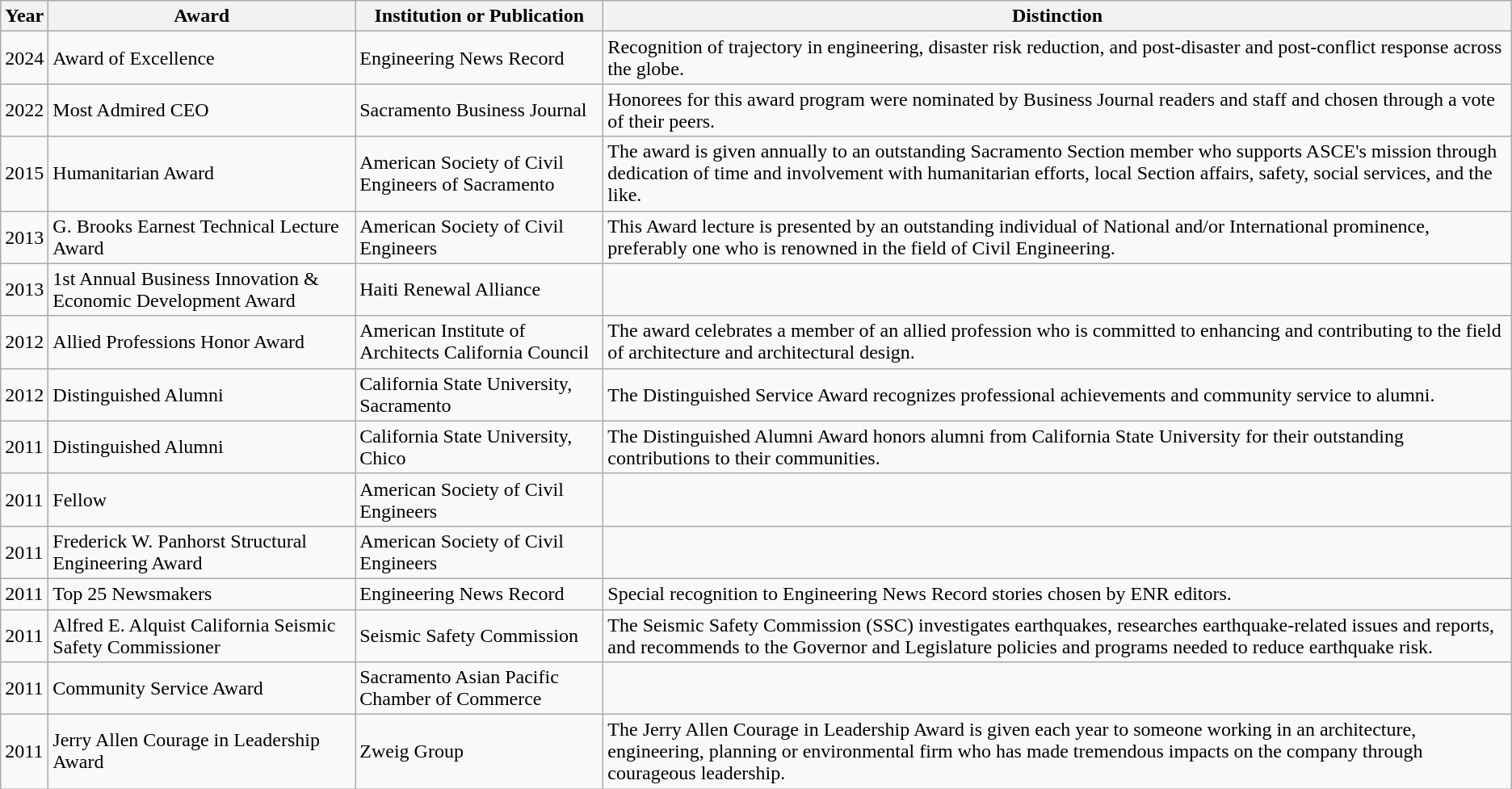<table class="wikitable">
<tr>
<th>Year</th>
<th>Award</th>
<th>Institution or Publication</th>
<th>Distinction</th>
</tr>
<tr>
<td>2024</td>
<td>Award of Excellence</td>
<td>Engineering News Record</td>
<td>Recognition of trajectory in engineering, disaster risk reduction, and post-disaster and post-conflict response across the globe.</td>
</tr>
<tr>
<td>2022</td>
<td>Most Admired CEO</td>
<td>Sacramento Business Journal</td>
<td>Honorees for this award program were nominated by Business Journal readers and staff and chosen through a vote of their peers.</td>
</tr>
<tr>
<td>2015</td>
<td>Humanitarian Award</td>
<td>American Society of Civil Engineers of Sacramento</td>
<td>The award is given annually to an outstanding Sacramento Section member who supports ASCE's mission through dedication of time and involvement with humanitarian efforts, local Section affairs, safety, social services, and the like.</td>
</tr>
<tr>
<td>2013</td>
<td>G. Brooks Earnest Technical Lecture Award</td>
<td>American Society of Civil Engineers</td>
<td>This Award lecture is presented by an outstanding individual of National and/or International prominence, preferably one who is renowned in the field of Civil Engineering.</td>
</tr>
<tr>
<td>2013</td>
<td>1st Annual Business Innovation & Economic Development Award</td>
<td>Haiti Renewal Alliance</td>
<td></td>
</tr>
<tr>
<td>2012</td>
<td>Allied Professions Honor Award</td>
<td>American Institute of Architects California Council</td>
<td>The award celebrates a member of an allied profession who is committed to enhancing and contributing to the field of architecture and architectural design.</td>
</tr>
<tr>
<td>2012</td>
<td>Distinguished Alumni</td>
<td>California State University, Sacramento</td>
<td>The Distinguished Service Award recognizes professional achievements and community service to alumni.</td>
</tr>
<tr>
<td>2011</td>
<td>Distinguished Alumni</td>
<td>California State University, Chico</td>
<td>The Distinguished Alumni Award honors alumni from California State University for their outstanding contributions to their communities.</td>
</tr>
<tr>
<td>2011</td>
<td>Fellow</td>
<td>American Society of Civil Engineers</td>
<td></td>
</tr>
<tr>
<td>2011</td>
<td>Frederick W. Panhorst Structural Engineering Award</td>
<td>American Society of Civil Engineers</td>
<td></td>
</tr>
<tr>
<td>2011</td>
<td>Top 25 Newsmakers</td>
<td>Engineering News Record</td>
<td>Special recognition to Engineering News Record stories chosen by ENR editors.</td>
</tr>
<tr>
<td>2011</td>
<td>Alfred E. Alquist California Seismic Safety Commissioner</td>
<td>Seismic Safety Commission</td>
<td>The Seismic Safety Commission (SSC) investigates earthquakes, researches earthquake-related issues and reports, and recommends to the Governor and Legislature policies and programs needed to reduce earthquake risk.</td>
</tr>
<tr>
<td>2011</td>
<td>Community Service Award</td>
<td>Sacramento Asian Pacific Chamber of Commerce</td>
<td></td>
</tr>
<tr>
<td>2011</td>
<td>Jerry Allen Courage in Leadership Award</td>
<td>Zweig Group</td>
<td>The Jerry Allen Courage in Leadership Award is given each year to someone working in an architecture, engineering, planning or environmental firm who has made tremendous impacts on the company through courageous leadership.</td>
</tr>
</table>
